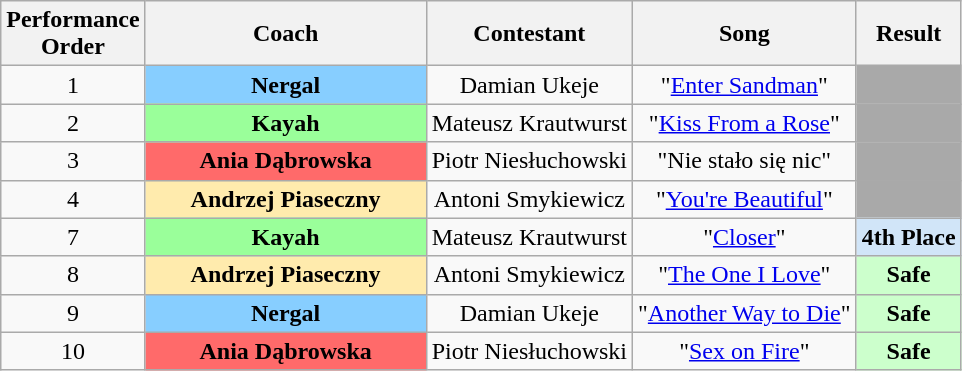<table class="wikitable sortable" style="text-align: center; width: auto;">
<tr>
<th>Performance <br>Order</th>
<th>Coach</th>
<th>Contestant</th>
<th>Song</th>
<th>Result</th>
</tr>
<tr>
<td>1</td>
<th style="background:#87ceff; width:180px;">Nergal</th>
<td>Damian Ukeje</td>
<td>"<a href='#'>Enter Sandman</a>"</td>
<td style="background:darkgrey;"></td>
</tr>
<tr>
<td>2</td>
<th style="background:#9aff9a; width:180px;">Kayah</th>
<td>Mateusz Krautwurst</td>
<td>"<a href='#'>Kiss From a Rose</a>"</td>
<td style="background:darkgrey;"></td>
</tr>
<tr>
<td>3</td>
<th style="background:#ff6a6a; width:180px;">Ania Dąbrowska</th>
<td>Piotr Niesłuchowski</td>
<td>"Nie stało się nic"</td>
<td style="background:darkgrey;"></td>
</tr>
<tr>
<td>4</td>
<th style="background:#ffebad; width:180px;">Andrzej Piaseczny</th>
<td>Antoni Smykiewicz</td>
<td>"<a href='#'>You're Beautiful</a>"</td>
<td style="background:darkgrey;"></td>
</tr>
<tr>
<td>7</td>
<th style="background:#9aff9a; width:180px;">Kayah</th>
<td>Mateusz Krautwurst</td>
<td>"<a href='#'>Closer</a>"</td>
<th style="background:#d1e5f8"><strong>4th Place</strong></th>
</tr>
<tr>
<td>8</td>
<th style="background:#ffebad; width:180px;">Andrzej Piaseczny</th>
<td>Antoni Smykiewicz</td>
<td>"<a href='#'>The One I Love</a>"</td>
<th style="background:#cfc"><strong>Safe</strong></th>
</tr>
<tr>
<td>9</td>
<th style="background:#87ceff; width:180px;">Nergal</th>
<td>Damian Ukeje</td>
<td>"<a href='#'>Another Way to Die</a>"</td>
<th style="background:#cfc"><strong>Safe</strong></th>
</tr>
<tr>
<td>10</td>
<th style="background:#ff6a6a; width:180px;">Ania Dąbrowska</th>
<td>Piotr Niesłuchowski</td>
<td>"<a href='#'>Sex on Fire</a>"</td>
<th style="background:#cfc"><strong>Safe</strong></th>
</tr>
</table>
